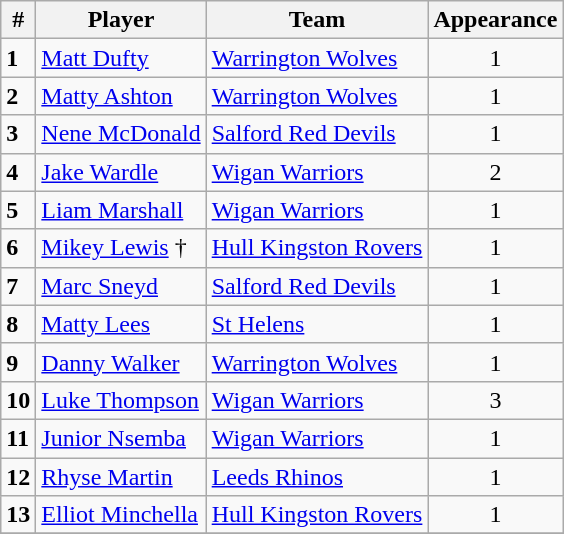<table class="wikitable">
<tr>
<th>#</th>
<th>Player</th>
<th>Team</th>
<th>Appearance</th>
</tr>
<tr>
<td><strong>1</strong></td>
<td> <a href='#'>Matt Dufty</a></td>
<td> <a href='#'>Warrington Wolves</a></td>
<td style="text-align:center;">1</td>
</tr>
<tr>
<td><strong>2</strong></td>
<td> <a href='#'>Matty Ashton</a></td>
<td> <a href='#'>Warrington Wolves</a></td>
<td style="text-align:center;">1</td>
</tr>
<tr>
<td><strong>3</strong></td>
<td> <a href='#'>Nene McDonald</a></td>
<td> <a href='#'>Salford Red Devils</a></td>
<td style="text-align:center;">1</td>
</tr>
<tr>
<td><strong>4</strong></td>
<td> <a href='#'>Jake Wardle</a></td>
<td> <a href='#'>Wigan Warriors</a></td>
<td style="text-align:center;">2</td>
</tr>
<tr>
<td><strong>5</strong></td>
<td> <a href='#'>Liam Marshall</a></td>
<td> <a href='#'>Wigan Warriors</a></td>
<td style="text-align:center;">1</td>
</tr>
<tr>
<td><strong>6</strong></td>
<td> <a href='#'>Mikey Lewis</a> †</td>
<td> <a href='#'>Hull Kingston Rovers</a></td>
<td style="text-align:center;">1</td>
</tr>
<tr>
<td><strong>7</strong></td>
<td> <a href='#'>Marc Sneyd</a></td>
<td> <a href='#'>Salford Red Devils</a></td>
<td style="text-align:center;">1</td>
</tr>
<tr>
<td><strong>8</strong></td>
<td> <a href='#'>Matty Lees</a></td>
<td> <a href='#'>St Helens</a></td>
<td style="text-align:center;">1</td>
</tr>
<tr>
<td><strong>9</strong></td>
<td> <a href='#'>Danny Walker</a></td>
<td> <a href='#'>Warrington Wolves</a></td>
<td style="text-align:center;">1</td>
</tr>
<tr>
<td><strong>10</strong></td>
<td> <a href='#'>Luke Thompson</a></td>
<td> <a href='#'>Wigan Warriors</a></td>
<td style="text-align:center;">3</td>
</tr>
<tr>
<td><strong>11</strong></td>
<td> <a href='#'>Junior Nsemba</a></td>
<td> <a href='#'>Wigan Warriors</a></td>
<td style="text-align:center;">1</td>
</tr>
<tr>
<td><strong>12</strong></td>
<td> <a href='#'>Rhyse Martin</a></td>
<td> <a href='#'>Leeds Rhinos</a></td>
<td style="text-align:center;">1</td>
</tr>
<tr>
<td><strong>13</strong></td>
<td> <a href='#'>Elliot Minchella</a></td>
<td> <a href='#'>Hull Kingston Rovers</a></td>
<td style="text-align:center;">1</td>
</tr>
<tr>
</tr>
</table>
